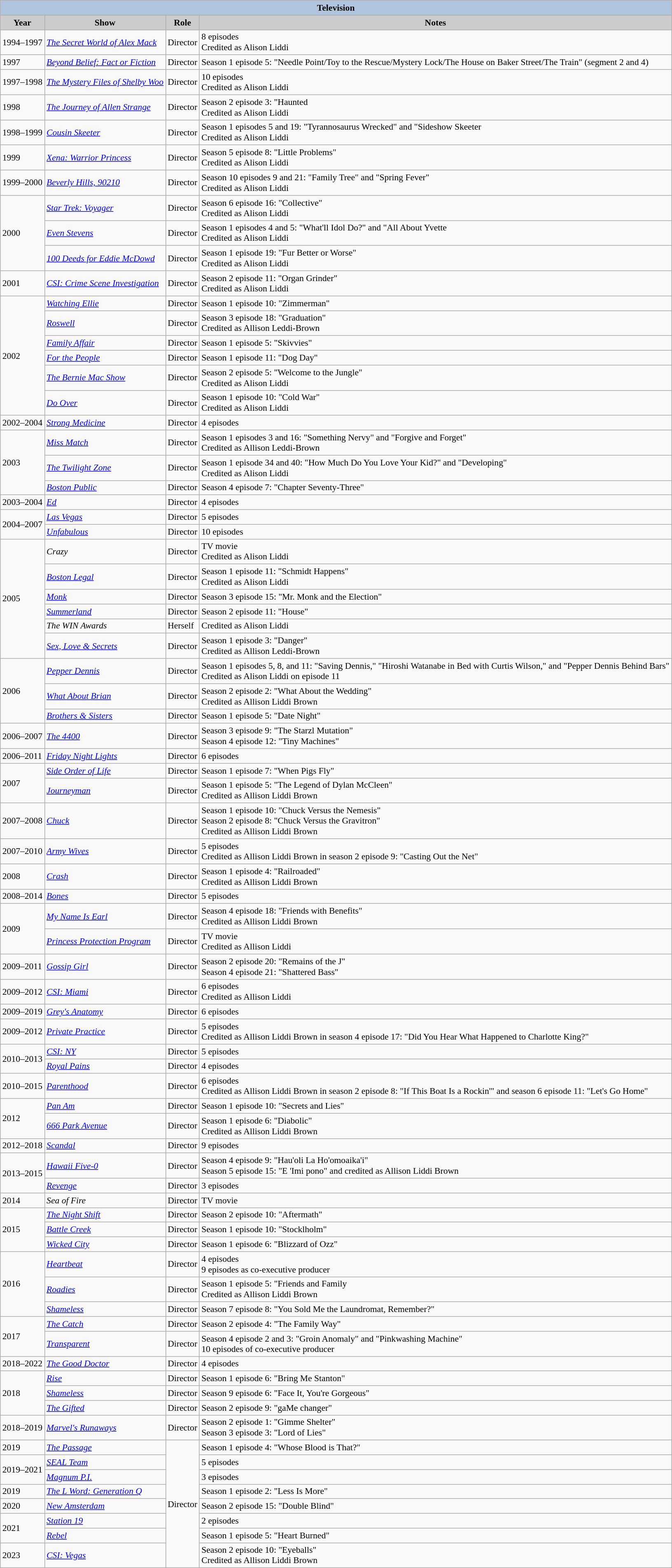<table class="wikitable" style="font-size:90%;">
<tr>
<th colspan=4 style="background:#B0C4DE;">Television</th>
</tr>
<tr align="center">
<th style="background: #CCCCCC;">Year</th>
<th style="background: #CCCCCC;">Show</th>
<th style="background: #CCCCCC;">Role</th>
<th style="background: #CCCCCC;">Notes</th>
</tr>
<tr>
<td>1994–1997</td>
<td><em><a href='#'>The Secret World of Alex Mack</a></em></td>
<td>Director</td>
<td>8 episodes<br> Credited as Alison Liddi</td>
</tr>
<tr>
<td>1997</td>
<td><em><a href='#'>Beyond Belief: Fact or Fiction</a></em></td>
<td>Director</td>
<td>Season 1 episode 5: "Needle Point/Toy to the Rescue/Mystery Lock/The House on Baker Street/The Train" (segment 2 and 4)</td>
</tr>
<tr>
<td>1997–1998</td>
<td><em><a href='#'>The Mystery Files of Shelby Woo</a></em></td>
<td>Director</td>
<td>10 episodes<br> Credited as Alison Liddi</td>
</tr>
<tr>
<td>1998</td>
<td><em><a href='#'>The Journey of Allen Strange</a></em></td>
<td>Director</td>
<td>Season 2 episode 3: "Haunted<br> Credited as Alison Liddi</td>
</tr>
<tr>
<td>1998–1999</td>
<td><em><a href='#'>Cousin Skeeter</a></em></td>
<td>Director</td>
<td>Season 1 episodes 5 and 19: "Tyrannosaurus Wrecked" and "Sideshow Skeeter<br> Credited as Alison Liddi</td>
</tr>
<tr>
<td>1999</td>
<td><em><a href='#'>Xena: Warrior Princess</a></em></td>
<td>Director</td>
<td>Season 5 episode 8: "Little Problems"<br> Credited as Alison Liddi</td>
</tr>
<tr>
<td>1999–2000</td>
<td><em><a href='#'>Beverly Hills, 90210</a></em></td>
<td>Director</td>
<td>Season 10 episodes 9 and 21: "Family Tree" and "Spring Fever"<br> Credited as Alison Liddi</td>
</tr>
<tr>
<td rowspan=3>2000</td>
<td><em><a href='#'>Star Trek: Voyager</a></em></td>
<td>Director</td>
<td>Season 6 episode 16: "Collective"<br> Credited as Alison Liddi</td>
</tr>
<tr>
<td><em><a href='#'>Even Stevens</a></em></td>
<td>Director</td>
<td>Season 1 episodes 4 and 5: "What'll Idol Do?" and "All About Yvette<br> Credited as Alison Liddi</td>
</tr>
<tr>
<td><em><a href='#'>100 Deeds for Eddie McDowd</a></em></td>
<td>Director</td>
<td>Season 1 episode 19: "Fur Better or Worse"<br> Credited as Alison Liddi</td>
</tr>
<tr>
<td>2001</td>
<td><em><a href='#'>CSI: Crime Scene Investigation</a></em></td>
<td>Director</td>
<td>Season 2 episode 11: "Organ Grinder"<br> Credited as Alison Liddi</td>
</tr>
<tr>
<td rowspan=6>2002</td>
<td><em><a href='#'>Watching Ellie</a></em></td>
<td>Director</td>
<td>Season 1 episode 10: "Zimmerman"</td>
</tr>
<tr>
<td><em><a href='#'>Roswell</a></em></td>
<td>Director</td>
<td>Season 3 episode 18: "Graduation"<br> Credited as Allison Leddi-Brown</td>
</tr>
<tr>
<td><a href='#'><em>Family Affair</em></a></td>
<td>Director</td>
<td>Season 1 episode 5: "Skivvies"</td>
</tr>
<tr>
<td><em><a href='#'>For the People</a></em></td>
<td>Director</td>
<td>Season 1 episode 11: "Dog Day"</td>
</tr>
<tr>
<td><em><a href='#'>The Bernie Mac Show</a></em></td>
<td>Director</td>
<td>Season 2 episode 5: "Welcome to the Jungle"<br> Credited as Alison Liddi</td>
</tr>
<tr>
<td><em><a href='#'>Do Over</a></em></td>
<td>Director</td>
<td>Season 1 episode 10: "Cold War"<br> Credited as Alison Liddi</td>
</tr>
<tr>
<td>2002–2004</td>
<td><em><a href='#'>Strong Medicine</a></em></td>
<td>Director</td>
<td>4 episodes</td>
</tr>
<tr>
<td rowspan=3>2003</td>
<td><em><a href='#'>Miss Match</a></em></td>
<td>Director</td>
<td>Season 1 episodes 3 and 16: "Something Nervy" and "Forgive and Forget"<br> Credited as Allison Leddi-Brown</td>
</tr>
<tr>
<td><em><a href='#'>The Twilight Zone</a></em></td>
<td>Director</td>
<td>Season 1 episode 34 and 40: "How Much Do You Love Your Kid?" and "Developing"<br> Credited as Alison Liddi</td>
</tr>
<tr>
<td><em><a href='#'>Boston Public</a></em></td>
<td>Director</td>
<td>Season 4 episode 7: "Chapter Seventy-Three"</td>
</tr>
<tr>
<td>2003–2004</td>
<td><em><a href='#'>Ed</a></em></td>
<td>Director</td>
<td>4 episodes</td>
</tr>
<tr>
<td rowspan=2>2004–2007</td>
<td><em><a href='#'>Las Vegas</a></em></td>
<td>Director</td>
<td>5 episodes</td>
</tr>
<tr>
<td><em><a href='#'>Unfabulous</a></em></td>
<td>Director</td>
<td>10 episodes</td>
</tr>
<tr>
<td rowspan=6>2005</td>
<td><em>Crazy</em></td>
<td>Director</td>
<td>TV movie<br> Credited as Alison Liddi</td>
</tr>
<tr>
<td><em><a href='#'>Boston Legal</a></em></td>
<td>Director</td>
<td>Season 1 episode 11: "Schmidt Happens"<br> Credited as Alison Liddi</td>
</tr>
<tr>
<td><em><a href='#'>Monk</a></em></td>
<td>Director</td>
<td>Season 3 episode 15: "Mr. Monk and the Election"</td>
</tr>
<tr>
<td><em><a href='#'>Summerland</a></em></td>
<td>Director</td>
<td>Season 2 episode 11: "House"</td>
</tr>
<tr>
<td><em>The WIN Awards</em></td>
<td>Herself</td>
<td>Credited as Alison Liddi</td>
</tr>
<tr>
<td><em><a href='#'>Sex, Love & Secrets</a></em></td>
<td>Director</td>
<td>Season 1 episode 3: "Danger"<br> Credited as Allison Leddi-Brown</td>
</tr>
<tr>
<td rowspan=3>2006</td>
<td><em><a href='#'>Pepper Dennis</a></em></td>
<td>Director</td>
<td>Season 1 episodes 5, 8, and 11: "Saving Dennis," "Hiroshi Watanabe in Bed with Curtis Wilson," and "Pepper Dennis Behind Bars"<br> Credited as Alison Liddi on episode 11</td>
</tr>
<tr>
<td><em><a href='#'>What About Brian</a></em></td>
<td>Director</td>
<td>Season 2 episode 2: "What About the Wedding"<br> Credited as Allison Liddi Brown</td>
</tr>
<tr>
<td><em><a href='#'>Brothers & Sisters</a></em></td>
<td>Director</td>
<td>Season 1 episode 5: "Date Night"</td>
</tr>
<tr>
<td>2006–2007</td>
<td><em><a href='#'>The 4400</a></em></td>
<td>Director</td>
<td>Season 3 episode 9: "The Starzl Mutation"<br> Season 4 episode 12: "Tiny Machines"</td>
</tr>
<tr>
<td>2006–2011</td>
<td><em><a href='#'>Friday Night Lights</a></em></td>
<td>Director</td>
<td>6 episodes</td>
</tr>
<tr>
<td rowspan=2>2007</td>
<td><em><a href='#'>Side Order of Life</a></em></td>
<td>Director</td>
<td>Season 1 episode 7: "When Pigs Fly"</td>
</tr>
<tr>
<td><em><a href='#'>Journeyman</a></em></td>
<td>Director</td>
<td>Season 1 episode 5: "The Legend of Dylan McCleen"<br> Credited as Allison Liddi Brown</td>
</tr>
<tr>
<td>2007–2008</td>
<td><em><a href='#'>Chuck</a></em></td>
<td>Director</td>
<td>Season 1 episode 10: "Chuck Versus the Nemesis"<br> Season 2 episode 8: "Chuck Versus the Gravitron"<br> Credited as Allison Liddi Brown</td>
</tr>
<tr>
<td>2007–2010</td>
<td><em><a href='#'>Army Wives</a></em></td>
<td>Director</td>
<td>5 episodes<br> Credited as Allison Liddi Brown in season 2 episode 9: "Casting Out the Net"</td>
</tr>
<tr>
<td>2008</td>
<td><em><a href='#'>Crash</a></em></td>
<td>Director</td>
<td>Season 1 episode 4: "Railroaded"<br> Credited as Allison Liddi Brown</td>
</tr>
<tr>
<td>2008–2014</td>
<td><em><a href='#'>Bones</a></em></td>
<td>Director</td>
<td>5 episodes</td>
</tr>
<tr>
<td rowspan=2>2009</td>
<td><em><a href='#'>My Name Is Earl</a></em></td>
<td>Director</td>
<td>Season 4 episode 18: "Friends with Benefits"<br> Credited as Allison Liddi Brown</td>
</tr>
<tr>
<td><em><a href='#'>Princess Protection Program</a></em></td>
<td>Director</td>
<td>TV movie<br> Credited as Allison Liddi</td>
</tr>
<tr>
<td>2009–2011</td>
<td><em><a href='#'>Gossip Girl</a></em></td>
<td>Director</td>
<td>Season 2 episode 20: "Remains of the J"<br> Season 4 episode 21: "Shattered Bass"</td>
</tr>
<tr>
<td>2009–2012</td>
<td><em><a href='#'>CSI: Miami</a></em></td>
<td>Director</td>
<td>6 episodes<br> Credited as Allison Liddi</td>
</tr>
<tr>
<td>2009–2019</td>
<td><em><a href='#'>Grey's Anatomy</a></em></td>
<td>Director</td>
<td>6 episodes</td>
</tr>
<tr>
<td>2009–2012</td>
<td><em><a href='#'>Private Practice</a></em></td>
<td>Director</td>
<td>5 episodes<br> Credited as Allison Liddi Brown in season 4 episode 17: "Did You Hear What Happened to Charlotte King?"</td>
</tr>
<tr>
<td rowspan=2>2010–2013</td>
<td><em><a href='#'>CSI: NY</a></em></td>
<td>Director</td>
<td>5 episodes</td>
</tr>
<tr>
<td><em><a href='#'>Royal Pains</a></em></td>
<td>Director</td>
<td>4 episodes</td>
</tr>
<tr>
<td>2010–2015</td>
<td><em><a href='#'>Parenthood</a></em></td>
<td>Director</td>
<td>6 episodes<br> Credited as Allison Liddi Brown in season 2 episode 8: "If This Boat Is a Rockin'" and season 6 episode 11: "Let's Go Home"</td>
</tr>
<tr>
<td rowspan=2>2012</td>
<td><em><a href='#'>Pan Am</a></em></td>
<td>Director</td>
<td>Season 1 episode 10: "Secrets and Lies"</td>
</tr>
<tr>
<td><em><a href='#'>666 Park Avenue</a></em></td>
<td>Director</td>
<td>Season 1 episode 6: "Diabolic"<br> Credited as Allison Liddi Brown</td>
</tr>
<tr>
<td>2012–2018</td>
<td><em><a href='#'>Scandal</a></em></td>
<td>Director</td>
<td>9 episodes</td>
</tr>
<tr>
<td rowspan=2>2013–2015</td>
<td><em><a href='#'>Hawaii Five-0</a></em></td>
<td>Director</td>
<td>Season 4 episode 9: "Hau'oli La Ho'omoaika'i"<br> Season 5 episode 15: "E 'Imi pono" and credited as Allison Liddi Brown</td>
</tr>
<tr>
<td><em><a href='#'>Revenge</a></em></td>
<td>Director</td>
<td>3 episodes</td>
</tr>
<tr>
<td>2014</td>
<td><em>Sea of Fire</em></td>
<td>Director</td>
<td>TV movie</td>
</tr>
<tr>
<td rowspan=3>2015</td>
<td><em><a href='#'>The Night Shift</a></em></td>
<td>Director</td>
<td>Season 2 episode 10: "Aftermath"</td>
</tr>
<tr>
<td><em><a href='#'>Battle Creek</a></em></td>
<td>Director</td>
<td>Season 1 episode 10: "Stocklholm"</td>
</tr>
<tr>
<td><em><a href='#'>Wicked City</a></em></td>
<td>Director</td>
<td>Season 1 episode 6: "Blizzard of Ozz"</td>
</tr>
<tr>
<td rowspan=3>2016</td>
<td><em><a href='#'>Heartbeat</a></em></td>
<td>Director</td>
<td>4 episodes<br> 9 episodes as co-executive producer</td>
</tr>
<tr>
<td><em><a href='#'>Roadies</a></em></td>
<td>Director</td>
<td>Season 1 episode 5: "Friends and Family<br> Credited as Allison Liddi Brown</td>
</tr>
<tr>
<td><em><a href='#'>Shameless</a></em></td>
<td>Director</td>
<td>Season 7 episode 8: "You Sold Me the Laundromat, Remember?"</td>
</tr>
<tr>
<td rowspan=2>2017</td>
<td><em><a href='#'>The Catch</a></em></td>
<td>Director</td>
<td>Season 2 episode 4: "The Family Way"</td>
</tr>
<tr>
<td><em><a href='#'>Transparent</a></em></td>
<td>Director</td>
<td>Season 4 episode 2 and 3: "Groin Anomaly" and "Pinkwashing Machine"<br> 10 episodes of co-executive producer</td>
</tr>
<tr>
<td>2018–2022</td>
<td><em><a href='#'>The Good Doctor</a></em></td>
<td>Director</td>
<td>4 episodes</td>
</tr>
<tr>
<td rowspan=3>2018</td>
<td><em><a href='#'>Rise</a></em></td>
<td>Director</td>
<td>Season 1 episode 6: "Bring Me Stanton"</td>
</tr>
<tr>
<td><em><a href='#'>Shameless</a></em></td>
<td>Director</td>
<td>Season 9 episode 6: "Face It, You're Gorgeous"</td>
</tr>
<tr>
<td><em><a href='#'>The Gifted</a></em></td>
<td>Director</td>
<td>Season 2 episode 9: "gaMe changer"</td>
</tr>
<tr>
<td>2018–2019</td>
<td><em><a href='#'>Marvel's Runaways</a></em></td>
<td>Director</td>
<td>Season 2 episode 1: "Gimme Shelter"<br>Season 3 episode 3: "Lord of Lies"</td>
</tr>
<tr>
<td>2019</td>
<td><em><a href='#'>The Passage</a></em></td>
<td rowspan=8>Director</td>
<td>Season 1 episode 4: "Whose Blood is That?"</td>
</tr>
<tr>
<td rowspan=2>2019–2021</td>
<td><em><a href='#'>SEAL Team</a></em></td>
<td>5 episodes</td>
</tr>
<tr>
<td><em><a href='#'>Magnum P.I.</a></em></td>
<td>3 episodes</td>
</tr>
<tr>
<td>2019</td>
<td><em><a href='#'>The L Word: Generation Q</a></em></td>
<td>Season 1 episode 2: "Less Is More"</td>
</tr>
<tr>
<td>2020</td>
<td><em><a href='#'>New Amsterdam</a></em></td>
<td>Season 2 episode 15: "Double Blind"</td>
</tr>
<tr>
<td rowspan=2>2021</td>
<td><em><a href='#'>Station 19</a></em></td>
<td>2 episodes</td>
</tr>
<tr>
<td><em><a href='#'>Rebel</a></em></td>
<td>Season 1 episode 5: "Heart Burned"</td>
</tr>
<tr>
<td>2023</td>
<td><em><a href='#'>CSI: Vegas</a></em></td>
<td>Season 2 episode 10: "Eyeballs"<br> Credited as Allison Liddi Brown</td>
</tr>
</table>
